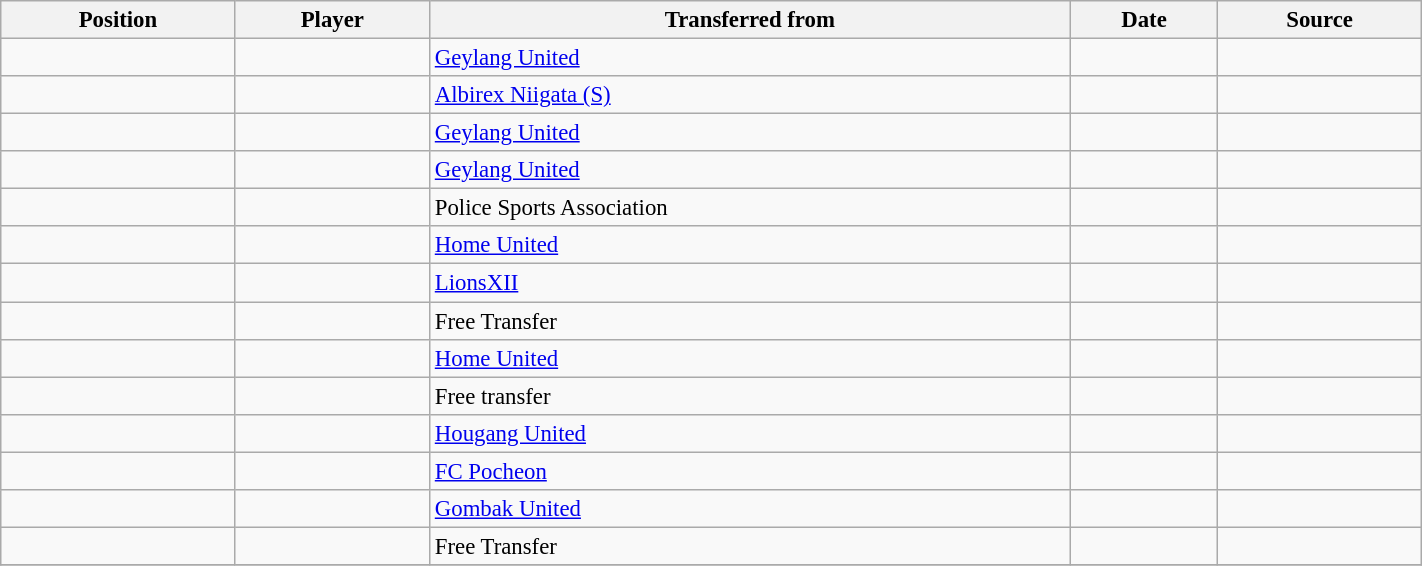<table class="wikitable sortable" style="width:75%; text-align:center; font-size:95%; text-align:left;">
<tr>
<th>Position</th>
<th>Player</th>
<th>Transferred from</th>
<th>Date</th>
<th>Source</th>
</tr>
<tr>
<td></td>
<td></td>
<td> <a href='#'>Geylang United</a></td>
<td></td>
<td></td>
</tr>
<tr>
<td></td>
<td></td>
<td> <a href='#'>Albirex Niigata (S)</a></td>
<td></td>
<td></td>
</tr>
<tr>
<td></td>
<td></td>
<td> <a href='#'>Geylang United</a></td>
<td></td>
<td></td>
</tr>
<tr>
<td></td>
<td></td>
<td> <a href='#'>Geylang United</a></td>
<td></td>
<td></td>
</tr>
<tr>
<td></td>
<td></td>
<td> Police Sports Association</td>
<td></td>
<td></td>
</tr>
<tr>
<td></td>
<td></td>
<td> <a href='#'>Home United</a></td>
<td></td>
<td></td>
</tr>
<tr>
<td></td>
<td></td>
<td> <a href='#'>LionsXII</a></td>
<td></td>
<td></td>
</tr>
<tr>
<td></td>
<td></td>
<td>Free Transfer</td>
<td></td>
<td></td>
</tr>
<tr>
<td></td>
<td></td>
<td> <a href='#'>Home United</a></td>
<td></td>
<td></td>
</tr>
<tr>
<td></td>
<td></td>
<td>Free transfer</td>
<td></td>
<td></td>
</tr>
<tr>
<td></td>
<td></td>
<td> <a href='#'>Hougang United</a></td>
<td></td>
<td></td>
</tr>
<tr>
<td></td>
<td></td>
<td> <a href='#'>FC Pocheon</a></td>
<td></td>
<td></td>
</tr>
<tr>
<td></td>
<td></td>
<td> <a href='#'>Gombak United</a></td>
<td></td>
<td></td>
</tr>
<tr>
<td></td>
<td></td>
<td>Free Transfer</td>
<td></td>
<td></td>
</tr>
<tr>
</tr>
</table>
